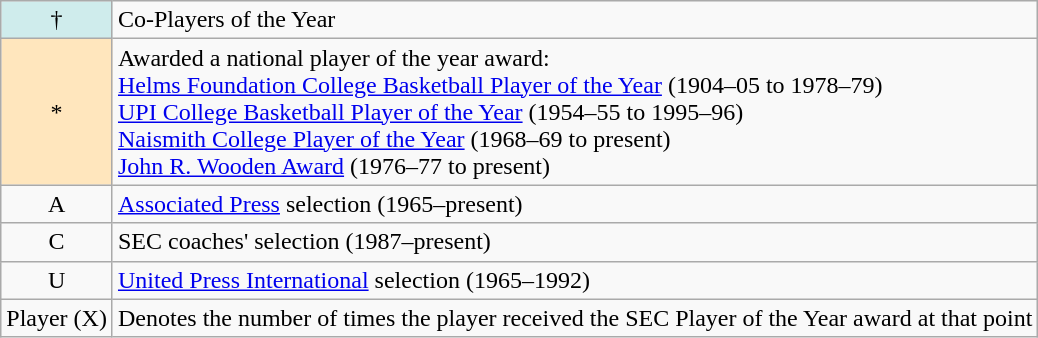<table class="wikitable">
<tr>
<td style="background-color:#CFECEC;" align="center">†</td>
<td>Co-Players of the Year</td>
</tr>
<tr>
<td style="background-color:#FFE6BD;" align="center">*</td>
<td>Awarded a national player of the year award:<br><a href='#'>Helms Foundation College Basketball Player of the Year</a> (1904–05 to 1978–79)<br> <a href='#'>UPI College Basketball Player of the Year</a> (1954–55 to 1995–96)<br> <a href='#'>Naismith College Player of the Year</a> (1968–69 to present)<br> <a href='#'>John R. Wooden Award</a> (1976–77 to present)</td>
</tr>
<tr>
<td align="center">A</td>
<td><a href='#'>Associated Press</a> selection (1965–present)</td>
</tr>
<tr>
<td align="center">C</td>
<td>SEC coaches' selection (1987–present)</td>
</tr>
<tr>
<td align="center">U</td>
<td><a href='#'>United Press International</a> selection (1965–1992)</td>
</tr>
<tr>
<td>Player (X)</td>
<td>Denotes the number of times the player received the SEC Player of the Year award at that point</td>
</tr>
</table>
